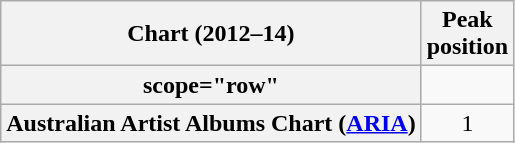<table class="wikitable plainrowheaders sortable" style="text-align:center;">
<tr>
<th scope="col">Chart (2012–14)</th>
<th scope="col">Peak<br>position</th>
</tr>
<tr>
<th>scope="row" </th>
</tr>
<tr>
<th scope="row">Australian Artist Albums Chart (<a href='#'>ARIA</a>)</th>
<td style="text-align:center;">1 </td>
</tr>
</table>
